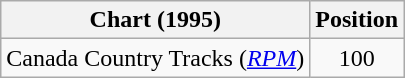<table class="wikitable sortable">
<tr>
<th scope="col">Chart (1995)</th>
<th scope="col">Position</th>
</tr>
<tr>
<td>Canada Country Tracks (<em><a href='#'>RPM</a></em>)</td>
<td align="center">100</td>
</tr>
</table>
